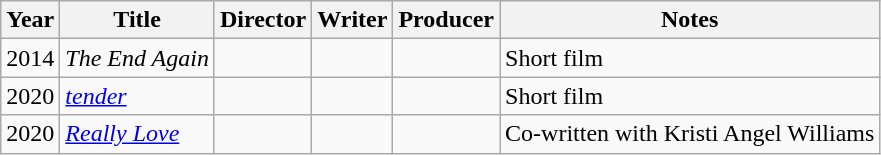<table class="wikitable">
<tr>
<th>Year</th>
<th>Title</th>
<th>Director</th>
<th>Writer</th>
<th>Producer</th>
<th>Notes</th>
</tr>
<tr>
<td>2014</td>
<td><em>The End Again</em></td>
<td></td>
<td></td>
<td></td>
<td>Short film</td>
</tr>
<tr>
<td>2020</td>
<td><em><a href='#'>tender</a></em></td>
<td></td>
<td></td>
<td></td>
<td>Short film</td>
</tr>
<tr>
<td>2020</td>
<td><em><a href='#'>Really Love</a></em></td>
<td></td>
<td></td>
<td></td>
<td>Co-written with Kristi Angel Williams</td>
</tr>
</table>
